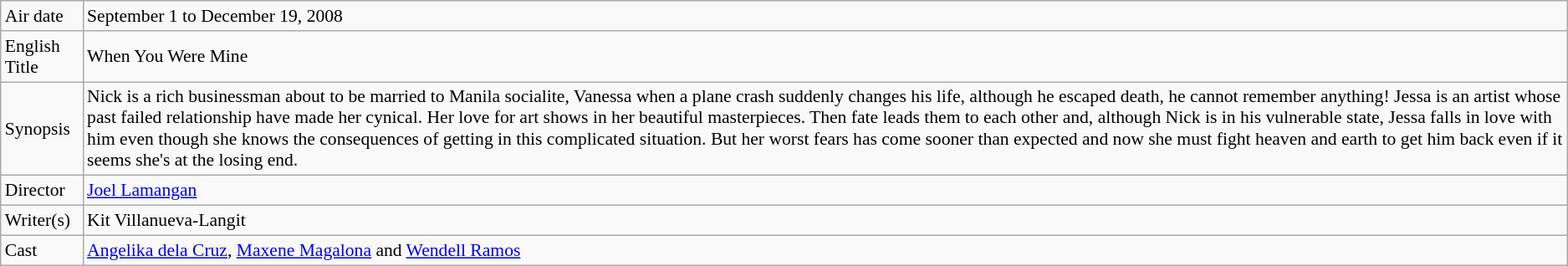<table class="wikitable" style="font-size:90%;">
<tr>
<td>Air date</td>
<td>September 1 to December 19, 2008</td>
</tr>
<tr>
<td>English Title</td>
<td>When You Were Mine</td>
</tr>
<tr>
<td>Synopsis</td>
<td>Nick is a rich businessman about to be married to Manila socialite, Vanessa when a plane crash suddenly changes his life, although he escaped death, he cannot remember anything! Jessa is an artist whose past failed relationship have made her cynical. Her love for art shows in her beautiful masterpieces. Then fate leads them to each other and, although Nick is in his vulnerable state, Jessa falls in love with him even though she knows the consequences of getting in this complicated situation. But her worst fears has come sooner than expected and now she must fight heaven and earth to get him back even if it seems she's at the losing end.</td>
</tr>
<tr>
<td>Director</td>
<td><a href='#'>Joel Lamangan</a></td>
</tr>
<tr>
<td>Writer(s)</td>
<td>Kit Villanueva-Langit</td>
</tr>
<tr>
<td>Cast</td>
<td><a href='#'>Angelika dela Cruz</a>, <a href='#'>Maxene Magalona</a> and <a href='#'>Wendell Ramos</a></td>
</tr>
</table>
